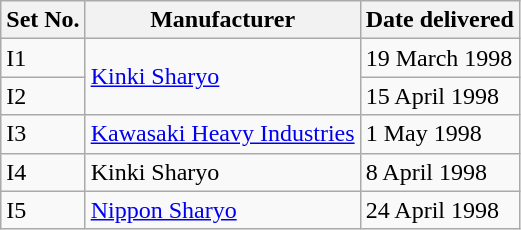<table class="wikitable">
<tr>
<th>Set No.</th>
<th>Manufacturer</th>
<th>Date delivered</th>
</tr>
<tr>
<td>I1</td>
<td rowspan="2"><a href='#'>Kinki Sharyo</a></td>
<td>19 March 1998</td>
</tr>
<tr>
<td>I2</td>
<td>15 April 1998</td>
</tr>
<tr>
<td>I3</td>
<td><a href='#'>Kawasaki Heavy Industries</a></td>
<td>1 May 1998</td>
</tr>
<tr>
<td>I4</td>
<td>Kinki Sharyo</td>
<td>8 April 1998</td>
</tr>
<tr>
<td>I5</td>
<td><a href='#'>Nippon Sharyo</a></td>
<td>24 April 1998</td>
</tr>
</table>
